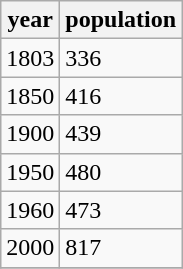<table class="wikitable">
<tr>
<th>year</th>
<th>population</th>
</tr>
<tr>
<td>1803</td>
<td>336</td>
</tr>
<tr>
<td>1850</td>
<td>416</td>
</tr>
<tr>
<td>1900</td>
<td>439</td>
</tr>
<tr>
<td>1950</td>
<td>480</td>
</tr>
<tr>
<td>1960</td>
<td>473</td>
</tr>
<tr>
<td>2000</td>
<td>817</td>
</tr>
<tr>
</tr>
</table>
